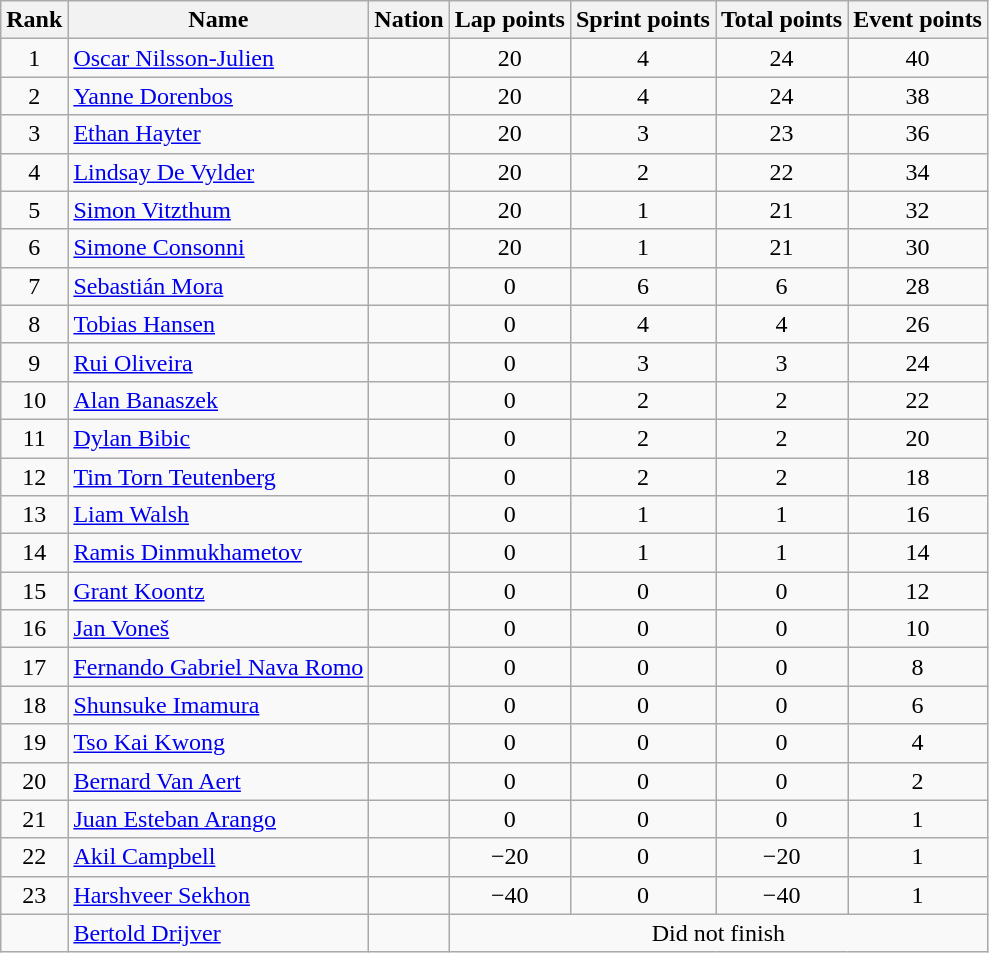<table class="wikitable sortable" style="text-align:center">
<tr>
<th>Rank</th>
<th>Name</th>
<th>Nation</th>
<th>Lap points</th>
<th>Sprint points</th>
<th>Total points</th>
<th>Event points</th>
</tr>
<tr>
<td>1</td>
<td align=left><a href='#'>Oscar Nilsson-Julien</a></td>
<td align=left></td>
<td>20</td>
<td>4</td>
<td>24</td>
<td>40</td>
</tr>
<tr>
<td>2</td>
<td align=left><a href='#'>Yanne Dorenbos</a></td>
<td align=left></td>
<td>20</td>
<td>4</td>
<td>24</td>
<td>38</td>
</tr>
<tr>
<td>3</td>
<td align=left><a href='#'>Ethan Hayter</a></td>
<td align=left></td>
<td>20</td>
<td>3</td>
<td>23</td>
<td>36</td>
</tr>
<tr>
<td>4</td>
<td align=left><a href='#'>Lindsay De Vylder</a></td>
<td align=left></td>
<td>20</td>
<td>2</td>
<td>22</td>
<td>34</td>
</tr>
<tr>
<td>5</td>
<td align=left><a href='#'>Simon Vitzthum</a></td>
<td align=left></td>
<td>20</td>
<td>1</td>
<td>21</td>
<td>32</td>
</tr>
<tr>
<td>6</td>
<td align=left><a href='#'>Simone Consonni</a></td>
<td align=left></td>
<td>20</td>
<td>1</td>
<td>21</td>
<td>30</td>
</tr>
<tr>
<td>7</td>
<td align=left><a href='#'>Sebastián Mora</a></td>
<td align=left></td>
<td>0</td>
<td>6</td>
<td>6</td>
<td>28</td>
</tr>
<tr>
<td>8</td>
<td align=left><a href='#'>Tobias Hansen</a></td>
<td align=left></td>
<td>0</td>
<td>4</td>
<td>4</td>
<td>26</td>
</tr>
<tr>
<td>9</td>
<td align=left><a href='#'>Rui Oliveira</a></td>
<td align=left></td>
<td>0</td>
<td>3</td>
<td>3</td>
<td>24</td>
</tr>
<tr>
<td>10</td>
<td align=left><a href='#'>Alan Banaszek</a></td>
<td align=left></td>
<td>0</td>
<td>2</td>
<td>2</td>
<td>22</td>
</tr>
<tr>
<td>11</td>
<td align=left><a href='#'>Dylan Bibic</a></td>
<td align=left></td>
<td>0</td>
<td>2</td>
<td>2</td>
<td>20</td>
</tr>
<tr>
<td>12</td>
<td align=left><a href='#'>Tim Torn Teutenberg</a></td>
<td align=left></td>
<td>0</td>
<td>2</td>
<td>2</td>
<td>18</td>
</tr>
<tr>
<td>13</td>
<td align=left><a href='#'>Liam Walsh</a></td>
<td align=left></td>
<td>0</td>
<td>1</td>
<td>1</td>
<td>16</td>
</tr>
<tr>
<td>14</td>
<td align=left><a href='#'>Ramis Dinmukhametov</a></td>
<td align=left></td>
<td>0</td>
<td>1</td>
<td>1</td>
<td>14</td>
</tr>
<tr>
<td>15</td>
<td align=left><a href='#'>Grant Koontz</a></td>
<td align=left></td>
<td>0</td>
<td>0</td>
<td>0</td>
<td>12</td>
</tr>
<tr>
<td>16</td>
<td align=left><a href='#'>Jan Voneš</a></td>
<td align=left></td>
<td>0</td>
<td>0</td>
<td>0</td>
<td>10</td>
</tr>
<tr>
<td>17</td>
<td align=left><a href='#'>Fernando Gabriel Nava Romo</a></td>
<td align=left></td>
<td>0</td>
<td>0</td>
<td>0</td>
<td>8</td>
</tr>
<tr>
<td>18</td>
<td align=left><a href='#'>Shunsuke Imamura</a></td>
<td align=left></td>
<td>0</td>
<td>0</td>
<td>0</td>
<td>6</td>
</tr>
<tr>
<td>19</td>
<td align=left><a href='#'>Tso Kai Kwong</a></td>
<td align=left></td>
<td>0</td>
<td>0</td>
<td>0</td>
<td>4</td>
</tr>
<tr>
<td>20</td>
<td align=left><a href='#'>Bernard Van Aert</a></td>
<td align=left></td>
<td>0</td>
<td>0</td>
<td>0</td>
<td>2</td>
</tr>
<tr>
<td>21</td>
<td align=left><a href='#'>Juan Esteban Arango</a></td>
<td align=left></td>
<td>0</td>
<td>0</td>
<td>0</td>
<td>1</td>
</tr>
<tr>
<td>22</td>
<td align=left><a href='#'>Akil Campbell</a></td>
<td align=left></td>
<td>−20</td>
<td>0</td>
<td>−20</td>
<td>1</td>
</tr>
<tr>
<td>23</td>
<td align=left><a href='#'>Harshveer Sekhon</a></td>
<td align=left></td>
<td>−40</td>
<td>0</td>
<td>−40</td>
<td>1</td>
</tr>
<tr>
<td></td>
<td align=left><a href='#'>Bertold Drijver</a></td>
<td align=left></td>
<td colspan=4>Did not finish</td>
</tr>
</table>
